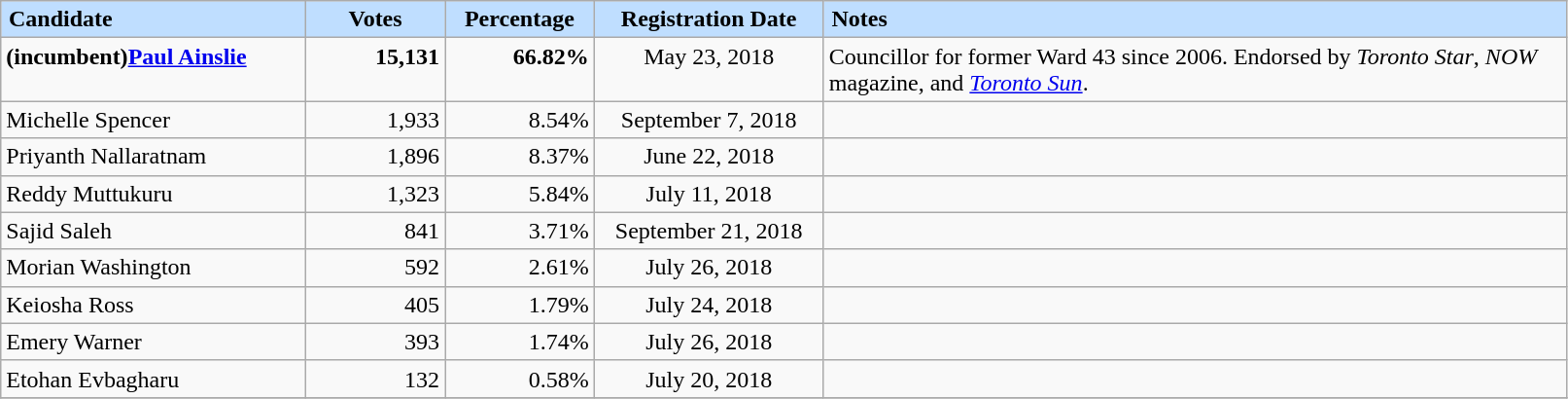<table class="sortable wikitable">
<tr>
<th scope="col" style="background-color:#bfdeff;width:200px;text-align:left;padding-left:5px;">Candidate</th>
<th scope="col" style="background-color:#bfdeff;width:88px;">Votes</th>
<th scope="col" style="background-color:#bfdeff;width:95px;">Percentage</th>
<th scope="col" style="background-color:#bfdeff;width:150px;">Registration Date</th>
<th scope="col" style="background-color:#bfdeff;width:500px;text-align:left;padding-left:5px;">Notes</th>
</tr>
<tr>
<td valign="top"><strong>(incumbent)<a href='#'>Paul Ainslie</a></strong></td>
<td valign="top" align="right"><strong>15,131</strong></td>
<td valign="top" align="right"><strong>66.82%</strong></td>
<td valign="top" align="center">May 23, 2018</td>
<td>Councillor for former Ward 43 since 2006. Endorsed by <em>Toronto Star</em>, <em>NOW</em> magazine, and <em><a href='#'>Toronto Sun</a></em>.</td>
</tr>
<tr>
<td valign="top">Michelle Spencer</td>
<td valign="top" align="right">1,933</td>
<td valign="top" align="right">8.54%</td>
<td valign="top" align="center">September 7, 2018</td>
<td></td>
</tr>
<tr>
<td valign="top">Priyanth Nallaratnam</td>
<td valign="top" align="right">1,896</td>
<td valign="top" align="right">8.37%</td>
<td valign="top" align="center">June 22, 2018</td>
<td></td>
</tr>
<tr>
<td valign="top">Reddy Muttukuru</td>
<td valign="top" align="right">1,323</td>
<td valign="top" align="right">5.84%</td>
<td valign="top" align="center">July 11, 2018</td>
<td></td>
</tr>
<tr>
<td valign="top">Sajid Saleh</td>
<td valign="top" align="right">841</td>
<td valign="top" align="right">3.71%</td>
<td valign="top" align="center">September 21, 2018</td>
<td></td>
</tr>
<tr>
<td valign="top">Morian Washington</td>
<td valign="top" align="right">592</td>
<td valign="top" align="right">2.61%</td>
<td valign="top" align="center">July 26, 2018</td>
<td></td>
</tr>
<tr>
<td valign="top">Keiosha Ross</td>
<td valign="top" align="right">405</td>
<td valign="top" align="right">1.79%</td>
<td valign="top" align="center">July 24, 2018</td>
<td></td>
</tr>
<tr>
<td valign="top">Emery Warner</td>
<td valign="top" align="right">393</td>
<td valign="top" align="right">1.74%</td>
<td valign="top" align="center">July 26, 2018</td>
<td></td>
</tr>
<tr>
<td valign="top">Etohan Evbagharu</td>
<td valign="top" align="right">132</td>
<td valign="top" align="right">0.58%</td>
<td valign="top" align="center">July 20, 2018</td>
<td></td>
</tr>
<tr>
</tr>
</table>
